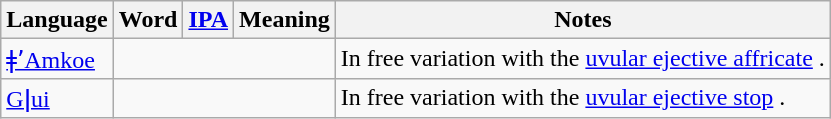<table class="wikitable">
<tr>
<th>Language</th>
<th>Word</th>
<th><a href='#'>IPA</a></th>
<th>Meaning</th>
<th>Notes</th>
</tr>
<tr>
<td><a href='#'>ǂʼAmkoe</a></td>
<td colspan="3"></td>
<td>In free variation with the <a href='#'>uvular ejective affricate</a> .</td>
</tr>
<tr>
<td><a href='#'>Gǀui</a></td>
<td colspan="3"></td>
<td>In free variation with the <a href='#'>uvular ejective stop</a> .</td>
</tr>
</table>
